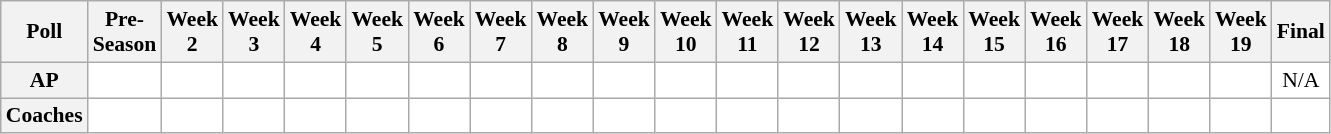<table class="wikitable" style="white-space:nowrap;font-size:90%">
<tr>
<th>Poll</th>
<th>Pre-<br>Season</th>
<th>Week<br>2</th>
<th>Week<br>3</th>
<th>Week<br>4</th>
<th>Week<br>5</th>
<th>Week<br>6</th>
<th>Week<br>7</th>
<th>Week<br>8</th>
<th>Week<br>9</th>
<th>Week<br>10</th>
<th>Week<br>11</th>
<th>Week<br>12</th>
<th>Week<br>13</th>
<th>Week<br>14</th>
<th>Week<br>15</th>
<th>Week<br>16</th>
<th>Week<br>17</th>
<th>Week<br>18</th>
<th>Week<br>19</th>
<th>Final</th>
</tr>
<tr style="text-align:center;">
<th>AP</th>
<td style="background:#FFF;"></td>
<td style="background:#FFF;"></td>
<td style="background:#FFF;"></td>
<td style="background:#FFF;"></td>
<td style="background:#FFF;"></td>
<td style="background:#FFF;"></td>
<td style="background:#FFF;"></td>
<td style="background:#FFF;"></td>
<td style="background:#FFF;"></td>
<td style="background:#FFF;"></td>
<td style="background:#FFF;"></td>
<td style="background:#FFF;"></td>
<td style="background:#FFF;"></td>
<td style="background:#FFF;"></td>
<td style="background:#FFF;"></td>
<td style="background:#FFF;"></td>
<td style="background:#FFF;"></td>
<td style="background:#FFF;"></td>
<td style="background:#FFF;"></td>
<td style="background:#FFF;">N/A</td>
</tr>
<tr style="text-align:center;">
<th>Coaches</th>
<td style="background:#FFF;"></td>
<td style="background:#FFF;"></td>
<td style="background:#FFF;"></td>
<td style="background:#FFF;"></td>
<td style="background:#FFF;"></td>
<td style="background:#FFF;"></td>
<td style="background:#FFF;"></td>
<td style="background:#FFF;"></td>
<td style="background:#FFF;"></td>
<td style="background:#FFF;"></td>
<td style="background:#FFF;"></td>
<td style="background:#FFF;"></td>
<td style="background:#FFF;"></td>
<td style="background:#FFF;"></td>
<td style="background:#FFF;"></td>
<td style="background:#FFF;"></td>
<td style="background:#FFF;"></td>
<td style="background:#FFF;"></td>
<td style="background:#FFF;"></td>
<td style="background:#FFF;"></td>
</tr>
</table>
